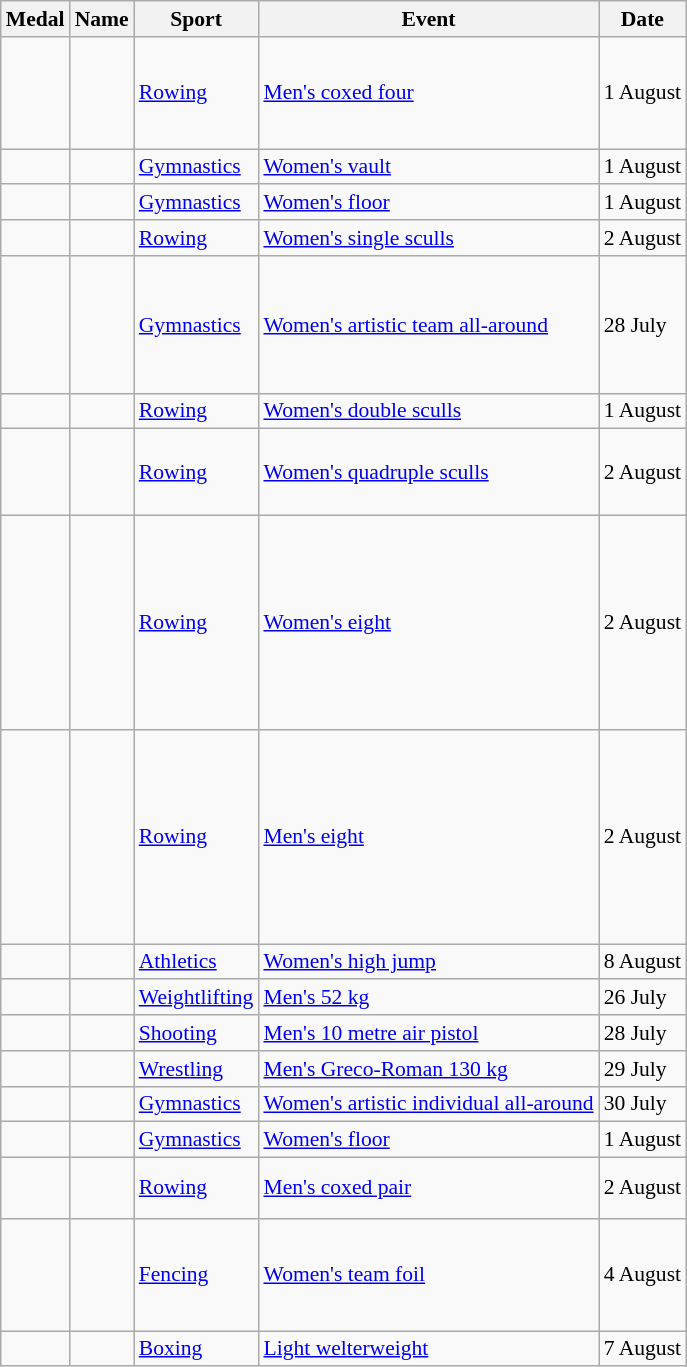<table class="wikitable sortable" style="font-size:90%">
<tr>
<th>Medal</th>
<th>Name</th>
<th>Sport</th>
<th>Event</th>
<th>Date</th>
</tr>
<tr>
<td></td>
<td><br><br><br><br></td>
<td><a href='#'>Rowing</a></td>
<td><a href='#'>Men's coxed four</a></td>
<td>1 August</td>
</tr>
<tr>
<td></td>
<td></td>
<td><a href='#'>Gymnastics</a></td>
<td><a href='#'>Women's vault</a></td>
<td>1 August</td>
</tr>
<tr>
<td></td>
<td></td>
<td><a href='#'>Gymnastics</a></td>
<td><a href='#'>Women's floor</a></td>
<td>1 August</td>
</tr>
<tr>
<td></td>
<td></td>
<td><a href='#'>Rowing</a></td>
<td><a href='#'>Women's single sculls</a></td>
<td>2 August</td>
</tr>
<tr>
<td></td>
<td><br><br><br><br><br></td>
<td><a href='#'>Gymnastics</a></td>
<td><a href='#'>Women's artistic team all-around</a></td>
<td>28 July</td>
</tr>
<tr>
<td></td>
<td><br></td>
<td><a href='#'>Rowing</a></td>
<td><a href='#'>Women's double sculls</a></td>
<td>1 August</td>
</tr>
<tr>
<td></td>
<td><br><br><br></td>
<td><a href='#'>Rowing</a></td>
<td><a href='#'>Women's quadruple sculls</a></td>
<td>2 August</td>
</tr>
<tr>
<td></td>
<td><br><br><br><br><br><br><br><br></td>
<td><a href='#'>Rowing</a></td>
<td><a href='#'>Women's eight</a></td>
<td>2 August</td>
</tr>
<tr>
<td></td>
<td><br><br><br><br><br><br><br><br></td>
<td><a href='#'>Rowing</a></td>
<td><a href='#'>Men's eight</a></td>
<td>2 August</td>
</tr>
<tr>
<td></td>
<td></td>
<td><a href='#'>Athletics</a></td>
<td><a href='#'>Women's high jump</a></td>
<td>8 August</td>
</tr>
<tr>
<td></td>
<td></td>
<td><a href='#'>Weightlifting</a></td>
<td><a href='#'>Men's 52 kg</a></td>
<td>26 July</td>
</tr>
<tr>
<td></td>
<td></td>
<td><a href='#'>Shooting</a></td>
<td><a href='#'>Men's 10 metre air pistol</a></td>
<td>28 July</td>
</tr>
<tr>
<td></td>
<td></td>
<td><a href='#'>Wrestling</a></td>
<td><a href='#'>Men's Greco-Roman 130 kg</a></td>
<td>29 July</td>
</tr>
<tr>
<td></td>
<td></td>
<td><a href='#'>Gymnastics</a></td>
<td><a href='#'>Women's artistic individual all-around</a></td>
<td>30 July</td>
</tr>
<tr>
<td></td>
<td></td>
<td><a href='#'>Gymnastics</a></td>
<td><a href='#'>Women's floor</a></td>
<td>1 August</td>
</tr>
<tr>
<td></td>
<td><br><br></td>
<td><a href='#'>Rowing</a></td>
<td><a href='#'>Men's coxed pair</a></td>
<td>2 August</td>
</tr>
<tr>
<td></td>
<td><br><br><br><br></td>
<td><a href='#'>Fencing</a></td>
<td><a href='#'>Women's team foil</a></td>
<td>4 August</td>
</tr>
<tr>
<td></td>
<td></td>
<td><a href='#'>Boxing</a></td>
<td><a href='#'>Light welterweight</a></td>
<td>7 August</td>
</tr>
</table>
